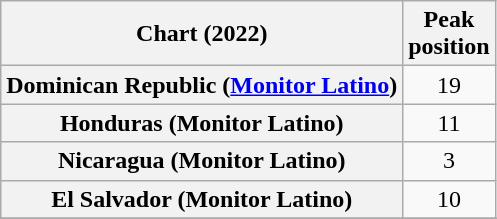<table class="wikitable sortable plainrowheaders" style="text-align:center">
<tr>
<th scope="col">Chart (2022)</th>
<th scope="col">Peak<br> position</th>
</tr>
<tr>
<th scope="row">Dominican Republic (<a href='#'>Monitor Latino</a>)</th>
<td>19</td>
</tr>
<tr>
<th scope="row">Honduras (Monitor Latino)</th>
<td>11</td>
</tr>
<tr>
<th scope="row">Nicaragua (Monitor Latino)</th>
<td>3</td>
</tr>
<tr>
<th scope="row">El Salvador (Monitor Latino)</th>
<td>10</td>
</tr>
<tr>
</tr>
<tr>
</tr>
</table>
